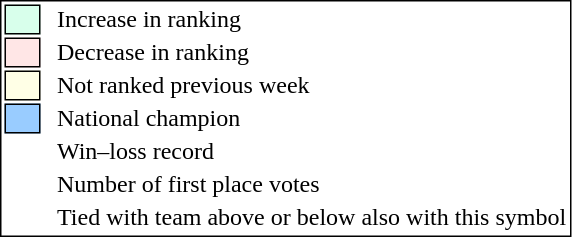<table style="border:1px solid black;">
<tr>
<td style="background:#D8FFEB; width:20px; border:1px solid black;"></td>
<td> </td>
<td>Increase in ranking</td>
</tr>
<tr>
<td style="background:#FFE6E6; width:20px; border:1px solid black;"></td>
<td> </td>
<td>Decrease in ranking</td>
</tr>
<tr>
<td style="background:#FFFFE6; width:20px; border:1px solid black;"></td>
<td> </td>
<td>Not ranked previous week</td>
</tr>
<tr>
<td style="background:#9cf; width:20px; border:1px solid black;"></td>
<td> </td>
<td>National champion</td>
</tr>
<tr>
<td></td>
<td> </td>
<td>Win–loss record</td>
</tr>
<tr>
<td></td>
<td> </td>
<td>Number of first place votes</td>
</tr>
<tr>
<td></td>
<td></td>
<td>Tied with team above or below also with this symbol</td>
</tr>
</table>
